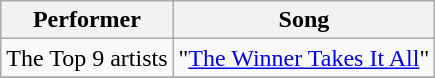<table class="wikitable" style="text-align:center;">
<tr>
<th>Performer</th>
<th>Song</th>
</tr>
<tr>
<td>The Top 9 artists</td>
<td>"<a href='#'>The Winner Takes It All</a>"</td>
</tr>
<tr>
</tr>
</table>
